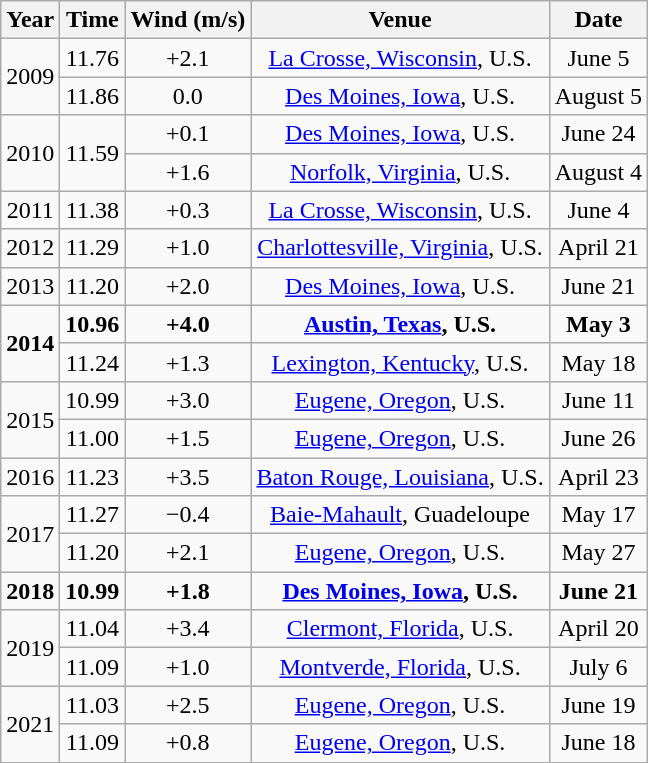<table class=wikitable style=text-align:center>
<tr>
<th>Year</th>
<th>Time</th>
<th>Wind (m/s)</th>
<th>Venue</th>
<th>Date</th>
</tr>
<tr>
<td rowspan=2>2009</td>
<td>11.76 </td>
<td>+2.1</td>
<td><a href='#'>La Crosse, Wisconsin</a>, U.S.</td>
<td>June 5</td>
</tr>
<tr>
<td>11.86</td>
<td>0.0</td>
<td><a href='#'>Des Moines, Iowa</a>, U.S.</td>
<td>August 5</td>
</tr>
<tr>
<td rowspan=2>2010</td>
<td rowspan=2>11.59</td>
<td>+0.1</td>
<td><a href='#'>Des Moines, Iowa</a>, U.S.</td>
<td>June 24</td>
</tr>
<tr>
<td>+1.6</td>
<td><a href='#'>Norfolk, Virginia</a>, U.S.</td>
<td>August 4</td>
</tr>
<tr>
<td>2011</td>
<td>11.38</td>
<td>+0.3</td>
<td><a href='#'>La Crosse, Wisconsin</a>, U.S.</td>
<td>June 4</td>
</tr>
<tr>
<td>2012</td>
<td>11.29</td>
<td>+1.0</td>
<td><a href='#'>Charlottesville, Virginia</a>, U.S.</td>
<td>April 21</td>
</tr>
<tr>
<td>2013</td>
<td>11.20</td>
<td>+2.0</td>
<td><a href='#'>Des Moines, Iowa</a>, U.S.</td>
<td>June 21</td>
</tr>
<tr>
<td rowspan=2><strong>2014</strong></td>
<td><strong>10.96 </strong></td>
<td><strong>+4.0</strong></td>
<td><strong><a href='#'>Austin, Texas</a>, U.S.</strong></td>
<td><strong>May 3</strong></td>
</tr>
<tr>
<td>11.24</td>
<td>+1.3</td>
<td><a href='#'>Lexington, Kentucky</a>, U.S.</td>
<td>May 18</td>
</tr>
<tr>
<td rowspan=2>2015</td>
<td>10.99 </td>
<td>+3.0</td>
<td><a href='#'>Eugene, Oregon</a>, U.S.</td>
<td>June 11</td>
</tr>
<tr>
<td>11.00</td>
<td>+1.5</td>
<td><a href='#'>Eugene, Oregon</a>, U.S.</td>
<td>June 26</td>
</tr>
<tr>
<td>2016</td>
<td>11.23 </td>
<td>+3.5</td>
<td><a href='#'>Baton Rouge, Louisiana</a>, U.S.</td>
<td>April 23</td>
</tr>
<tr>
<td rowspan=2>2017</td>
<td>11.27</td>
<td>−0.4</td>
<td><a href='#'>Baie-Mahault</a>, Guadeloupe</td>
<td>May 17</td>
</tr>
<tr>
<td>11.20 </td>
<td>+2.1</td>
<td><a href='#'>Eugene, Oregon</a>, U.S.</td>
<td>May 27</td>
</tr>
<tr>
<td><strong>2018</strong></td>
<td><strong>10.99</strong></td>
<td><strong>+1.8</strong></td>
<td><strong><a href='#'>Des Moines, Iowa</a>, U.S.</strong></td>
<td><strong>June 21</strong></td>
</tr>
<tr>
<td rowspan=2>2019</td>
<td>11.04 </td>
<td>+3.4</td>
<td><a href='#'>Clermont, Florida</a>, U.S.</td>
<td>April 20</td>
</tr>
<tr>
<td>11.09</td>
<td>+1.0</td>
<td><a href='#'>Montverde, Florida</a>, U.S.</td>
<td>July 6</td>
</tr>
<tr>
<td rowspan=2>2021</td>
<td>11.03 </td>
<td>+2.5</td>
<td><a href='#'>Eugene, Oregon</a>, U.S.</td>
<td>June 19</td>
</tr>
<tr>
<td>11.09</td>
<td>+0.8</td>
<td><a href='#'>Eugene, Oregon</a>, U.S.</td>
<td>June 18</td>
</tr>
</table>
